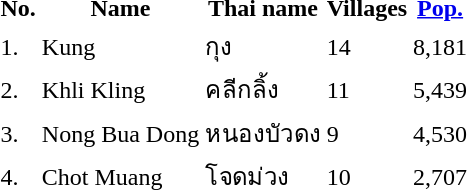<table>
<tr>
<th>No.</th>
<th>Name</th>
<th>Thai name</th>
<th>Villages</th>
<th><a href='#'>Pop.</a></th>
</tr>
<tr>
<td>1.</td>
<td>Kung</td>
<td>กุง</td>
<td>14</td>
<td>8,181</td>
<td></td>
</tr>
<tr>
<td>2.</td>
<td>Khli Kling</td>
<td>คลีกลิ้ง</td>
<td>11</td>
<td>5,439</td>
<td></td>
</tr>
<tr>
<td>3.</td>
<td>Nong Bua Dong</td>
<td>หนองบัวดง</td>
<td>9</td>
<td>4,530</td>
<td></td>
</tr>
<tr>
<td>4.</td>
<td>Chot Muang</td>
<td>โจดม่วง</td>
<td>10</td>
<td>2,707</td>
<td></td>
</tr>
</table>
